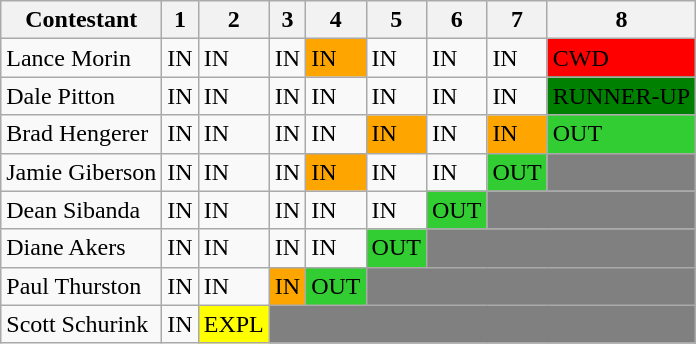<table class="wikitable">
<tr>
<th>Contestant</th>
<th>1</th>
<th>2</th>
<th>3</th>
<th>4</th>
<th>5</th>
<th>6</th>
<th>7</th>
<th>8</th>
</tr>
<tr>
<td>Lance Morin</td>
<td>IN</td>
<td>IN</td>
<td>IN</td>
<td style="background-color:orange">IN</td>
<td>IN</td>
<td>IN</td>
<td>IN</td>
<td style="background-color:red">CWD</td>
</tr>
<tr>
<td>Dale Pitton</td>
<td>IN</td>
<td>IN</td>
<td>IN</td>
<td>IN</td>
<td>IN</td>
<td>IN</td>
<td>IN</td>
<td style="background-color:green">RUNNER-UP</td>
</tr>
<tr>
<td>Brad Hengerer</td>
<td>IN</td>
<td>IN</td>
<td>IN</td>
<td>IN</td>
<td style="background-color:orange">IN</td>
<td>IN</td>
<td style="background-color:orange">IN</td>
<td style="background-color:limegreen">OUT</td>
</tr>
<tr>
<td>Jamie Giberson</td>
<td>IN</td>
<td>IN</td>
<td>IN</td>
<td style="background-color:orange">IN</td>
<td>IN</td>
<td>IN</td>
<td style="background-color:limegreen">OUT</td>
<td style="background-color:gray"></td>
</tr>
<tr>
<td>Dean Sibanda</td>
<td>IN</td>
<td>IN</td>
<td>IN</td>
<td>IN</td>
<td>IN</td>
<td style="background-color:limegreen">OUT</td>
<td style="background-color:gray" colspan="2"></td>
</tr>
<tr>
<td>Diane Akers</td>
<td>IN</td>
<td>IN</td>
<td>IN</td>
<td>IN</td>
<td style="background-color:limegreen">OUT</td>
<td style="background-color:gray" colspan="3"></td>
</tr>
<tr>
<td>Paul Thurston</td>
<td>IN</td>
<td>IN</td>
<td style="background-color:orange">IN</td>
<td style="background-color:limegreen">OUT</td>
<td style="background-color:gray" colspan="4"></td>
</tr>
<tr>
<td>Scott Schurink</td>
<td>IN</td>
<td style="background-color:yellow">EXPL</td>
<td style="background-color:gray" colspan="6"></td>
</tr>
</table>
